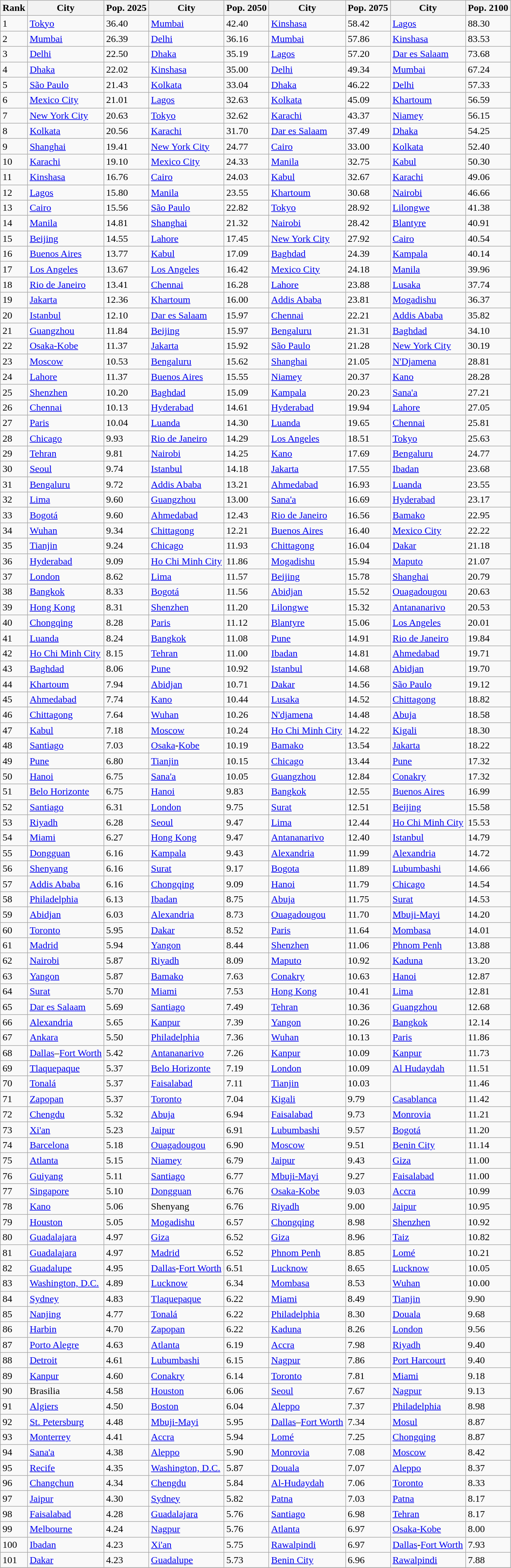<table class="wikitable sortable">
<tr>
<th>Rank</th>
<th>City</th>
<th>Pop. 2025</th>
<th>City</th>
<th>Pop. 2050</th>
<th>City</th>
<th>Pop. 2075</th>
<th>City</th>
<th>Pop. 2100</th>
</tr>
<tr>
<td>1</td>
<td> <a href='#'>Tokyo</a></td>
<td>36.40</td>
<td> <a href='#'>Mumbai</a></td>
<td>42.40</td>
<td> <a href='#'>Kinshasa</a></td>
<td>58.42</td>
<td> <a href='#'>Lagos</a></td>
<td>88.30</td>
</tr>
<tr>
<td>2</td>
<td> <a href='#'>Mumbai</a></td>
<td>26.39</td>
<td> <a href='#'>Delhi</a></td>
<td>36.16</td>
<td> <a href='#'>Mumbai</a></td>
<td>57.86</td>
<td> <a href='#'>Kinshasa</a></td>
<td>83.53</td>
</tr>
<tr>
<td>3</td>
<td> <a href='#'>Delhi</a></td>
<td>22.50</td>
<td> <a href='#'>Dhaka</a></td>
<td>35.19</td>
<td> <a href='#'>Lagos</a></td>
<td>57.20</td>
<td> <a href='#'>Dar es Salaam</a></td>
<td>73.68</td>
</tr>
<tr>
<td>4</td>
<td> <a href='#'>Dhaka</a></td>
<td>22.02</td>
<td> <a href='#'>Kinshasa</a></td>
<td>35.00</td>
<td> <a href='#'>Delhi</a></td>
<td>49.34</td>
<td> <a href='#'>Mumbai</a></td>
<td>67.24</td>
</tr>
<tr>
<td>5</td>
<td> <a href='#'>São Paulo</a></td>
<td>21.43</td>
<td> <a href='#'>Kolkata</a></td>
<td>33.04</td>
<td> <a href='#'>Dhaka</a></td>
<td>46.22</td>
<td> <a href='#'>Delhi</a></td>
<td>57.33</td>
</tr>
<tr>
<td>6</td>
<td> <a href='#'>Mexico City</a></td>
<td>21.01</td>
<td> <a href='#'>Lagos</a></td>
<td>32.63</td>
<td> <a href='#'>Kolkata</a></td>
<td>45.09</td>
<td> <a href='#'>Khartoum</a></td>
<td>56.59</td>
</tr>
<tr>
<td>7</td>
<td> <a href='#'>New York City</a></td>
<td>20.63</td>
<td> <a href='#'>Tokyo</a></td>
<td>32.62</td>
<td> <a href='#'>Karachi</a></td>
<td>43.37</td>
<td> <a href='#'>Niamey</a></td>
<td>56.15</td>
</tr>
<tr>
<td>8</td>
<td> <a href='#'>Kolkata</a></td>
<td>20.56</td>
<td> <a href='#'>Karachi</a></td>
<td>31.70</td>
<td> <a href='#'>Dar es Salaam</a></td>
<td>37.49</td>
<td> <a href='#'>Dhaka</a></td>
<td>54.25</td>
</tr>
<tr>
<td>9</td>
<td> <a href='#'>Shanghai</a></td>
<td>19.41</td>
<td> <a href='#'>New York City</a></td>
<td>24.77</td>
<td> <a href='#'>Cairo</a></td>
<td>33.00</td>
<td> <a href='#'>Kolkata</a></td>
<td>52.40</td>
</tr>
<tr>
<td>10</td>
<td> <a href='#'>Karachi</a></td>
<td>19.10</td>
<td> <a href='#'>Mexico City</a></td>
<td>24.33</td>
<td> <a href='#'>Manila</a></td>
<td>32.75</td>
<td> <a href='#'>Kabul</a></td>
<td>50.30</td>
</tr>
<tr>
<td>11</td>
<td> <a href='#'>Kinshasa</a></td>
<td>16.76</td>
<td> <a href='#'>Cairo</a></td>
<td>24.03</td>
<td> <a href='#'>Kabul</a></td>
<td>32.67</td>
<td> <a href='#'>Karachi</a></td>
<td>49.06</td>
</tr>
<tr>
<td>12</td>
<td> <a href='#'>Lagos</a></td>
<td>15.80</td>
<td> <a href='#'>Manila</a></td>
<td>23.55</td>
<td> <a href='#'>Khartoum</a></td>
<td>30.68</td>
<td> <a href='#'>Nairobi</a></td>
<td>46.66</td>
</tr>
<tr>
<td>13</td>
<td> <a href='#'>Cairo</a></td>
<td>15.56</td>
<td> <a href='#'>São Paulo</a></td>
<td>22.82</td>
<td> <a href='#'>Tokyo</a></td>
<td>28.92</td>
<td> <a href='#'>Lilongwe</a></td>
<td>41.38</td>
</tr>
<tr>
<td>14</td>
<td> <a href='#'>Manila</a></td>
<td>14.81</td>
<td> <a href='#'>Shanghai</a></td>
<td>21.32</td>
<td> <a href='#'>Nairobi</a></td>
<td>28.42</td>
<td> <a href='#'>Blantyre</a></td>
<td>40.91</td>
</tr>
<tr>
<td>15</td>
<td> <a href='#'>Beijing</a></td>
<td>14.55</td>
<td> <a href='#'>Lahore</a></td>
<td>17.45</td>
<td> <a href='#'>New York City</a></td>
<td>27.92</td>
<td> <a href='#'>Cairo</a></td>
<td>40.54</td>
</tr>
<tr>
<td>16</td>
<td> <a href='#'>Buenos Aires</a></td>
<td>13.77</td>
<td><a href='#'>Kabul</a></td>
<td>17.09</td>
<td> <a href='#'>Baghdad</a></td>
<td>24.39</td>
<td> <a href='#'>Kampala</a></td>
<td>40.14</td>
</tr>
<tr>
<td>17</td>
<td> <a href='#'>Los Angeles</a></td>
<td>13.67</td>
<td> <a href='#'>Los Angeles</a></td>
<td>16.42</td>
<td> <a href='#'>Mexico City</a></td>
<td>24.18</td>
<td> <a href='#'>Manila</a></td>
<td>39.96</td>
</tr>
<tr>
<td>18</td>
<td> <a href='#'>Rio de Janeiro</a></td>
<td>13.41</td>
<td> <a href='#'>Chennai</a></td>
<td>16.28</td>
<td> <a href='#'>Lahore</a></td>
<td>23.88</td>
<td> <a href='#'>Lusaka</a></td>
<td>37.74</td>
</tr>
<tr>
<td>19</td>
<td> <a href='#'>Jakarta</a></td>
<td>12.36</td>
<td> <a href='#'>Khartoum</a></td>
<td>16.00</td>
<td> <a href='#'>Addis Ababa</a></td>
<td>23.81</td>
<td> <a href='#'>Mogadishu</a></td>
<td>36.37</td>
</tr>
<tr>
<td>20</td>
<td> <a href='#'>Istanbul</a></td>
<td>12.10</td>
<td> <a href='#'>Dar es Salaam</a></td>
<td>15.97</td>
<td> <a href='#'>Chennai</a></td>
<td>22.21</td>
<td> <a href='#'>Addis Ababa</a></td>
<td>35.82</td>
</tr>
<tr>
<td>21</td>
<td> <a href='#'>Guangzhou</a></td>
<td>11.84</td>
<td> <a href='#'>Beijing</a></td>
<td>15.97</td>
<td> <a href='#'>Bengaluru</a></td>
<td>21.31</td>
<td> <a href='#'>Baghdad</a></td>
<td>34.10</td>
</tr>
<tr>
<td>22</td>
<td> <a href='#'>Osaka-Kobe</a></td>
<td>11.37</td>
<td> <a href='#'>Jakarta</a></td>
<td>15.92</td>
<td> <a href='#'>São Paulo</a></td>
<td>21.28</td>
<td> <a href='#'>New York City</a></td>
<td>30.19</td>
</tr>
<tr>
<td>23</td>
<td> <a href='#'>Moscow</a></td>
<td>10.53</td>
<td> <a href='#'>Bengaluru</a></td>
<td>15.62</td>
<td> <a href='#'>Shanghai</a></td>
<td>21.05</td>
<td> <a href='#'>N'Djamena</a></td>
<td>28.81</td>
</tr>
<tr>
<td>24</td>
<td> <a href='#'>Lahore</a></td>
<td>11.37</td>
<td> <a href='#'>Buenos Aires</a></td>
<td>15.55</td>
<td> <a href='#'>Niamey</a></td>
<td>20.37</td>
<td> <a href='#'>Kano</a></td>
<td>28.28</td>
</tr>
<tr>
<td>25</td>
<td> <a href='#'>Shenzhen</a></td>
<td>10.20</td>
<td> <a href='#'>Baghdad</a></td>
<td>15.09</td>
<td> <a href='#'>Kampala</a></td>
<td>20.23</td>
<td> <a href='#'>Sana'a</a></td>
<td>27.21</td>
</tr>
<tr>
<td>26</td>
<td> <a href='#'>Chennai</a></td>
<td>10.13</td>
<td> <a href='#'>Hyderabad</a></td>
<td>14.61</td>
<td> <a href='#'>Hyderabad</a></td>
<td>19.94</td>
<td> <a href='#'>Lahore</a></td>
<td>27.05</td>
</tr>
<tr>
<td>27</td>
<td> <a href='#'>Paris</a></td>
<td>10.04</td>
<td> <a href='#'>Luanda</a></td>
<td>14.30</td>
<td> <a href='#'>Luanda</a></td>
<td>19.65</td>
<td> <a href='#'>Chennai</a></td>
<td>25.81</td>
</tr>
<tr>
<td>28</td>
<td> <a href='#'>Chicago</a></td>
<td>9.93</td>
<td> <a href='#'>Rio de Janeiro</a></td>
<td>14.29</td>
<td> <a href='#'>Los Angeles</a></td>
<td>18.51</td>
<td> <a href='#'>Tokyo</a></td>
<td>25.63</td>
</tr>
<tr>
<td>29</td>
<td> <a href='#'>Tehran</a></td>
<td>9.81</td>
<td> <a href='#'>Nairobi</a></td>
<td>14.25</td>
<td> <a href='#'>Kano</a></td>
<td>17.69</td>
<td> <a href='#'>Bengaluru</a></td>
<td>24.77</td>
</tr>
<tr>
<td>30</td>
<td> <a href='#'>Seoul</a></td>
<td>9.74</td>
<td> <a href='#'>Istanbul</a></td>
<td>14.18</td>
<td> <a href='#'>Jakarta</a></td>
<td>17.55</td>
<td> <a href='#'>Ibadan</a></td>
<td>23.68</td>
</tr>
<tr>
<td>31</td>
<td> <a href='#'>Bengaluru</a></td>
<td>9.72</td>
<td> <a href='#'>Addis Ababa</a></td>
<td>13.21</td>
<td> <a href='#'>Ahmedabad</a></td>
<td>16.93</td>
<td> <a href='#'>Luanda</a></td>
<td>23.55</td>
</tr>
<tr>
<td>32</td>
<td> <a href='#'>Lima</a></td>
<td>9.60</td>
<td> <a href='#'>Guangzhou</a></td>
<td>13.00</td>
<td> <a href='#'>Sana'a</a></td>
<td>16.69</td>
<td> <a href='#'>Hyderabad</a></td>
<td>23.17</td>
</tr>
<tr>
<td>33</td>
<td> <a href='#'>Bogotá</a></td>
<td>9.60</td>
<td> <a href='#'>Ahmedabad</a></td>
<td>12.43</td>
<td> <a href='#'>Rio de Janeiro</a></td>
<td>16.56</td>
<td> <a href='#'>Bamako</a></td>
<td>22.95</td>
</tr>
<tr>
<td>34</td>
<td> <a href='#'>Wuhan</a></td>
<td>9.34</td>
<td> <a href='#'>Chittagong</a></td>
<td>12.21</td>
<td> <a href='#'>Buenos Aires</a></td>
<td>16.40</td>
<td> <a href='#'>Mexico City</a></td>
<td>22.22</td>
</tr>
<tr>
<td>35</td>
<td> <a href='#'>Tianjin</a></td>
<td>9.24</td>
<td> <a href='#'>Chicago</a></td>
<td>11.93</td>
<td> <a href='#'>Chittagong</a></td>
<td>16.04</td>
<td> <a href='#'>Dakar</a></td>
<td>21.18</td>
</tr>
<tr>
<td>36</td>
<td> <a href='#'>Hyderabad</a></td>
<td>9.09</td>
<td> <a href='#'>Ho Chi Minh City</a></td>
<td>11.86</td>
<td> <a href='#'>Mogadishu</a></td>
<td>15.94</td>
<td> <a href='#'>Maputo</a></td>
<td>21.07</td>
</tr>
<tr>
<td>37</td>
<td> <a href='#'>London</a></td>
<td>8.62</td>
<td> <a href='#'>Lima</a></td>
<td>11.57</td>
<td> <a href='#'>Beijing</a></td>
<td>15.78</td>
<td> <a href='#'>Shanghai</a></td>
<td>20.79</td>
</tr>
<tr>
<td>38</td>
<td> <a href='#'>Bangkok</a></td>
<td>8.33</td>
<td> <a href='#'>Bogotá</a></td>
<td>11.56</td>
<td> <a href='#'>Abidjan</a></td>
<td>15.52</td>
<td> <a href='#'>Ouagadougou</a></td>
<td>20.63</td>
</tr>
<tr>
<td>39</td>
<td> <a href='#'>Hong Kong</a></td>
<td>8.31</td>
<td> <a href='#'>Shenzhen</a></td>
<td>11.20</td>
<td> <a href='#'>Lilongwe</a></td>
<td>15.32</td>
<td> <a href='#'>Antananarivo</a></td>
<td>20.53</td>
</tr>
<tr>
<td>40</td>
<td> <a href='#'>Chongqing</a></td>
<td>8.28</td>
<td> <a href='#'>Paris</a></td>
<td>11.12</td>
<td> <a href='#'>Blantyre</a></td>
<td>15.06</td>
<td> <a href='#'>Los Angeles</a></td>
<td>20.01</td>
</tr>
<tr>
<td>41</td>
<td> <a href='#'>Luanda</a></td>
<td>8.24</td>
<td> <a href='#'>Bangkok</a></td>
<td>11.08</td>
<td> <a href='#'>Pune</a></td>
<td>14.91</td>
<td> <a href='#'>Rio de Janeiro</a></td>
<td>19.84</td>
</tr>
<tr>
<td>42</td>
<td> <a href='#'>Ho Chi Minh City</a></td>
<td>8.15</td>
<td> <a href='#'>Tehran</a></td>
<td>11.00</td>
<td> <a href='#'>Ibadan</a></td>
<td>14.81</td>
<td> <a href='#'>Ahmedabad</a></td>
<td>19.71</td>
</tr>
<tr>
<td>43</td>
<td> <a href='#'>Baghdad</a></td>
<td>8.06</td>
<td> <a href='#'>Pune</a></td>
<td>10.92</td>
<td> <a href='#'>Istanbul</a></td>
<td>14.68</td>
<td> <a href='#'>Abidjan</a></td>
<td>19.70</td>
</tr>
<tr>
<td>44</td>
<td> <a href='#'>Khartoum</a></td>
<td>7.94</td>
<td> <a href='#'>Abidjan</a></td>
<td>10.71</td>
<td> <a href='#'>Dakar</a></td>
<td>14.56</td>
<td> <a href='#'>São Paulo</a></td>
<td>19.12</td>
</tr>
<tr>
<td>45</td>
<td> <a href='#'>Ahmedabad</a></td>
<td>7.74</td>
<td> <a href='#'>Kano</a></td>
<td>10.44</td>
<td> <a href='#'>Lusaka</a></td>
<td>14.52</td>
<td> <a href='#'>Chittagong</a></td>
<td>18.82</td>
</tr>
<tr>
<td>46</td>
<td> <a href='#'>Chittagong</a></td>
<td>7.64</td>
<td> <a href='#'>Wuhan</a></td>
<td>10.26</td>
<td> <a href='#'>N'djamena</a></td>
<td>14.48</td>
<td> <a href='#'>Abuja</a></td>
<td>18.58</td>
</tr>
<tr>
<td>47</td>
<td><a href='#'>Kabul</a></td>
<td>7.18</td>
<td> <a href='#'>Moscow</a></td>
<td>10.24</td>
<td> <a href='#'>Ho Chi Minh City</a></td>
<td>14.22</td>
<td> <a href='#'>Kigali</a></td>
<td>18.30</td>
</tr>
<tr>
<td>48</td>
<td> <a href='#'>Santiago</a></td>
<td>7.03</td>
<td> <a href='#'>Osaka</a>-<a href='#'>Kobe</a></td>
<td>10.19</td>
<td> <a href='#'>Bamako</a></td>
<td>13.54</td>
<td> <a href='#'>Jakarta</a></td>
<td>18.22</td>
</tr>
<tr>
<td>49</td>
<td> <a href='#'>Pune</a></td>
<td>6.80</td>
<td> <a href='#'>Tianjin</a></td>
<td>10.15</td>
<td> <a href='#'>Chicago</a></td>
<td>13.44</td>
<td> <a href='#'>Pune</a></td>
<td>17.32</td>
</tr>
<tr>
<td>50</td>
<td> <a href='#'>Hanoi</a></td>
<td>6.75</td>
<td> <a href='#'>Sana'a</a></td>
<td>10.05</td>
<td> <a href='#'>Guangzhou</a></td>
<td>12.84</td>
<td> <a href='#'>Conakry</a></td>
<td>17.32</td>
</tr>
<tr>
<td>51</td>
<td> <a href='#'>Belo Horizonte</a></td>
<td>6.75</td>
<td> <a href='#'>Hanoi</a></td>
<td>9.83</td>
<td> <a href='#'>Bangkok</a></td>
<td>12.55</td>
<td> <a href='#'>Buenos Aires</a></td>
<td>16.99</td>
</tr>
<tr>
<td>52</td>
<td> <a href='#'>Santiago</a></td>
<td>6.31</td>
<td> <a href='#'>London</a></td>
<td>9.75</td>
<td> <a href='#'>Surat</a></td>
<td>12.51</td>
<td> <a href='#'>Beijing</a></td>
<td>15.58</td>
</tr>
<tr>
<td>53</td>
<td> <a href='#'>Riyadh</a></td>
<td>6.28</td>
<td> <a href='#'>Seoul</a></td>
<td>9.47</td>
<td> <a href='#'>Lima</a></td>
<td>12.44</td>
<td> <a href='#'>Ho Chi Minh City</a></td>
<td>15.53</td>
</tr>
<tr>
<td>54</td>
<td> <a href='#'>Miami</a></td>
<td>6.27</td>
<td> <a href='#'>Hong Kong</a></td>
<td>9.47</td>
<td> <a href='#'>Antananarivo</a></td>
<td>12.40</td>
<td> <a href='#'>Istanbul</a></td>
<td>14.79</td>
</tr>
<tr>
<td>55</td>
<td> <a href='#'>Dongguan</a></td>
<td>6.16</td>
<td> <a href='#'>Kampala</a></td>
<td>9.43</td>
<td> <a href='#'>Alexandria</a></td>
<td>11.99</td>
<td> <a href='#'>Alexandria</a></td>
<td>14.72</td>
</tr>
<tr>
<td>56</td>
<td> <a href='#'>Shenyang</a></td>
<td>6.16</td>
<td> <a href='#'>Surat</a></td>
<td>9.17</td>
<td> <a href='#'>Bogota</a></td>
<td>11.89</td>
<td> <a href='#'>Lubumbashi</a></td>
<td>14.66</td>
</tr>
<tr>
<td>57</td>
<td> <a href='#'>Addis Ababa</a></td>
<td>6.16</td>
<td> <a href='#'>Chongqing</a></td>
<td>9.09</td>
<td> <a href='#'>Hanoi</a></td>
<td>11.79</td>
<td> <a href='#'>Chicago</a></td>
<td>14.54</td>
</tr>
<tr>
<td>58</td>
<td> <a href='#'>Philadelphia</a></td>
<td>6.13</td>
<td> <a href='#'>Ibadan</a></td>
<td>8.75</td>
<td> <a href='#'>Abuja</a></td>
<td>11.75</td>
<td> <a href='#'>Surat</a></td>
<td>14.53</td>
</tr>
<tr>
<td>59</td>
<td> <a href='#'>Abidjan</a></td>
<td>6.03</td>
<td> <a href='#'>Alexandria</a></td>
<td>8.73</td>
<td> <a href='#'>Ouagadougou</a></td>
<td>11.70</td>
<td> <a href='#'>Mbuji-Mayi</a></td>
<td>14.20</td>
</tr>
<tr>
<td>60</td>
<td> <a href='#'>Toronto</a></td>
<td>5.95</td>
<td> <a href='#'>Dakar</a></td>
<td>8.52</td>
<td> <a href='#'>Paris</a></td>
<td>11.64</td>
<td> <a href='#'>Mombasa</a></td>
<td>14.01</td>
</tr>
<tr>
<td>61</td>
<td> <a href='#'>Madrid</a></td>
<td>5.94</td>
<td> <a href='#'>Yangon</a></td>
<td>8.44</td>
<td> <a href='#'>Shenzhen</a></td>
<td>11.06</td>
<td> <a href='#'>Phnom Penh</a></td>
<td>13.88</td>
</tr>
<tr>
<td>62</td>
<td> <a href='#'>Nairobi</a></td>
<td>5.87</td>
<td> <a href='#'>Riyadh</a></td>
<td>8.09</td>
<td> <a href='#'>Maputo</a></td>
<td>10.92</td>
<td> <a href='#'>Kaduna</a></td>
<td>13.20</td>
</tr>
<tr>
<td>63</td>
<td> <a href='#'>Yangon</a></td>
<td>5.87</td>
<td> <a href='#'>Bamako</a></td>
<td>7.63</td>
<td> <a href='#'>Conakry</a></td>
<td>10.63</td>
<td> <a href='#'>Hanoi</a></td>
<td>12.87</td>
</tr>
<tr>
<td>64</td>
<td> <a href='#'>Surat</a></td>
<td>5.70</td>
<td> <a href='#'>Miami</a></td>
<td>7.53</td>
<td> <a href='#'>Hong Kong</a></td>
<td>10.41</td>
<td> <a href='#'>Lima</a></td>
<td>12.81</td>
</tr>
<tr>
<td>65</td>
<td> <a href='#'>Dar es Salaam</a></td>
<td>5.69</td>
<td> <a href='#'>Santiago</a></td>
<td>7.49</td>
<td> <a href='#'>Tehran</a></td>
<td>10.36</td>
<td> <a href='#'>Guangzhou</a></td>
<td>12.68</td>
</tr>
<tr>
<td>66</td>
<td> <a href='#'>Alexandria</a></td>
<td>5.65</td>
<td> <a href='#'>Kanpur</a></td>
<td>7.39</td>
<td> <a href='#'>Yangon</a></td>
<td>10.26</td>
<td> <a href='#'>Bangkok</a></td>
<td>12.14</td>
</tr>
<tr>
<td>67</td>
<td> <a href='#'>Ankara</a></td>
<td>5.50</td>
<td> <a href='#'>Philadelphia</a></td>
<td>7.36</td>
<td> <a href='#'>Wuhan</a></td>
<td>10.13</td>
<td> <a href='#'>Paris</a></td>
<td>11.86</td>
</tr>
<tr>
<td>68</td>
<td> <a href='#'>Dallas</a>–<a href='#'>Fort Worth</a></td>
<td>5.42</td>
<td> <a href='#'>Antananarivo</a></td>
<td>7.26</td>
<td> <a href='#'>Kanpur</a></td>
<td>10.09</td>
<td> <a href='#'>Kanpur</a></td>
<td>11.73</td>
</tr>
<tr>
<td>69</td>
<td> <a href='#'>Tlaquepaque</a></td>
<td>5.37</td>
<td> <a href='#'>Belo Horizonte</a></td>
<td>7.19</td>
<td> <a href='#'>London</a></td>
<td>10.09</td>
<td> <a href='#'>Al Hudaydah</a></td>
<td>11.51</td>
</tr>
<tr>
<td>70</td>
<td> <a href='#'>Tonalá</a></td>
<td>5.37</td>
<td> <a href='#'>Faisalabad</a></td>
<td>7.11</td>
<td> <a href='#'>Tianjin</a></td>
<td>10.03</td>
<td></td>
<td>11.46</td>
</tr>
<tr>
<td>71</td>
<td> <a href='#'>Zapopan</a></td>
<td>5.37</td>
<td> <a href='#'>Toronto</a></td>
<td>7.04</td>
<td> <a href='#'>Kigali</a></td>
<td>9.79</td>
<td> <a href='#'>Casablanca</a></td>
<td>11.42</td>
</tr>
<tr>
<td>72</td>
<td> <a href='#'>Chengdu</a></td>
<td>5.32</td>
<td> <a href='#'>Abuja</a></td>
<td>6.94</td>
<td> <a href='#'>Faisalabad</a></td>
<td>9.73</td>
<td> <a href='#'>Monrovia</a></td>
<td>11.21</td>
</tr>
<tr>
<td>73</td>
<td> <a href='#'>Xi'an</a></td>
<td>5.23</td>
<td> <a href='#'>Jaipur</a></td>
<td>6.91</td>
<td> <a href='#'>Lubumbashi</a></td>
<td>9.57</td>
<td> <a href='#'>Bogotá</a></td>
<td>11.20</td>
</tr>
<tr>
<td>74</td>
<td> <a href='#'>Barcelona</a></td>
<td>5.18</td>
<td> <a href='#'>Ouagadougou</a></td>
<td>6.90</td>
<td> <a href='#'>Moscow</a></td>
<td>9.51</td>
<td> <a href='#'>Benin City</a></td>
<td>11.14</td>
</tr>
<tr>
<td>75</td>
<td> <a href='#'>Atlanta</a></td>
<td>5.15</td>
<td> <a href='#'>Niamey</a></td>
<td>6.79</td>
<td> <a href='#'>Jaipur</a></td>
<td>9.43</td>
<td> <a href='#'>Giza</a></td>
<td>11.00</td>
</tr>
<tr>
<td>76</td>
<td> <a href='#'>Guiyang</a></td>
<td>5.11</td>
<td> <a href='#'>Santiago</a></td>
<td>6.77</td>
<td> <a href='#'>Mbuji-Mayi</a></td>
<td>9.27</td>
<td> <a href='#'>Faisalabad</a></td>
<td>11.00</td>
</tr>
<tr>
<td>77</td>
<td> <a href='#'>Singapore</a></td>
<td>5.10</td>
<td> <a href='#'>Dongguan</a></td>
<td>6.76</td>
<td> <a href='#'>Osaka-Kobe</a></td>
<td>9.03</td>
<td> <a href='#'>Accra</a></td>
<td>10.99</td>
</tr>
<tr>
<td>78</td>
<td> <a href='#'>Kano</a></td>
<td>5.06</td>
<td> Shenyang</td>
<td>6.76</td>
<td> <a href='#'>Riyadh</a></td>
<td>9.00</td>
<td> <a href='#'>Jaipur</a></td>
<td>10.95</td>
</tr>
<tr>
<td>79</td>
<td> <a href='#'>Houston</a></td>
<td>5.05</td>
<td> <a href='#'>Mogadishu</a></td>
<td>6.57</td>
<td> <a href='#'>Chongqing</a></td>
<td>8.98</td>
<td> <a href='#'>Shenzhen</a></td>
<td>10.92</td>
</tr>
<tr>
<td>80</td>
<td> <a href='#'>Guadalajara</a></td>
<td>4.97</td>
<td> <a href='#'>Giza</a></td>
<td>6.52</td>
<td> <a href='#'>Giza</a></td>
<td>8.96</td>
<td> <a href='#'>Taiz</a></td>
<td>10.82</td>
</tr>
<tr>
<td>81</td>
<td> <a href='#'>Guadalajara</a></td>
<td>4.97</td>
<td> <a href='#'>Madrid</a></td>
<td>6.52</td>
<td> <a href='#'>Phnom Penh</a></td>
<td>8.85</td>
<td> <a href='#'>Lomé</a></td>
<td>10.21</td>
</tr>
<tr>
<td>82</td>
<td> <a href='#'>Guadalupe</a></td>
<td>4.95</td>
<td> <a href='#'>Dallas</a>-<a href='#'>Fort Worth</a></td>
<td>6.51</td>
<td> <a href='#'>Lucknow</a></td>
<td>8.65</td>
<td> <a href='#'>Lucknow</a></td>
<td>10.05</td>
</tr>
<tr>
<td>83</td>
<td> <a href='#'>Washington, D.C.</a></td>
<td>4.89</td>
<td> <a href='#'>Lucknow</a></td>
<td>6.34</td>
<td> <a href='#'>Mombasa</a></td>
<td>8.53</td>
<td> <a href='#'>Wuhan</a></td>
<td>10.00</td>
</tr>
<tr>
<td>84</td>
<td> <a href='#'>Sydney</a></td>
<td>4.83</td>
<td> <a href='#'>Tlaquepaque</a></td>
<td>6.22</td>
<td> <a href='#'>Miami</a></td>
<td>8.49</td>
<td> <a href='#'>Tianjin</a></td>
<td>9.90</td>
</tr>
<tr>
<td>85</td>
<td> <a href='#'>Nanjing</a></td>
<td>4.77</td>
<td> <a href='#'>Tonalá</a></td>
<td>6.22</td>
<td> <a href='#'>Philadelphia</a></td>
<td>8.30</td>
<td> <a href='#'>Douala</a></td>
<td>9.68</td>
</tr>
<tr>
<td>86</td>
<td> <a href='#'>Harbin</a></td>
<td>4.70</td>
<td> <a href='#'>Zapopan</a></td>
<td>6.22</td>
<td> <a href='#'>Kaduna</a></td>
<td>8.26</td>
<td> <a href='#'>London</a></td>
<td>9.56</td>
</tr>
<tr>
<td>87</td>
<td> <a href='#'>Porto Alegre</a></td>
<td>4.63</td>
<td> <a href='#'>Atlanta</a></td>
<td>6.19</td>
<td> <a href='#'>Accra</a></td>
<td>7.98</td>
<td> <a href='#'>Riyadh</a></td>
<td>9.40</td>
</tr>
<tr>
<td>88</td>
<td> <a href='#'>Detroit</a></td>
<td>4.61</td>
<td> <a href='#'>Lubumbashi</a></td>
<td>6.15</td>
<td> <a href='#'>Nagpur</a></td>
<td>7.86</td>
<td> <a href='#'>Port Harcourt</a></td>
<td>9.40</td>
</tr>
<tr>
<td>89</td>
<td> <a href='#'>Kanpur</a></td>
<td>4.60</td>
<td> <a href='#'>Conakry</a></td>
<td>6.14</td>
<td> <a href='#'>Toronto</a></td>
<td>7.81</td>
<td> <a href='#'>Miami</a></td>
<td>9.18</td>
</tr>
<tr>
<td>90</td>
<td> Brasilia</td>
<td>4.58</td>
<td> <a href='#'>Houston</a></td>
<td>6.06</td>
<td> <a href='#'>Seoul</a></td>
<td>7.67</td>
<td> <a href='#'>Nagpur</a></td>
<td>9.13</td>
</tr>
<tr>
<td>91</td>
<td> <a href='#'>Algiers</a></td>
<td>4.50</td>
<td> <a href='#'>Boston</a></td>
<td>6.04</td>
<td> <a href='#'>Aleppo</a></td>
<td>7.37</td>
<td> <a href='#'>Philadelphia</a></td>
<td>8.98</td>
</tr>
<tr>
<td>92</td>
<td> <a href='#'>St. Petersburg</a></td>
<td>4.48</td>
<td> <a href='#'>Mbuji-Mayi</a></td>
<td>5.95</td>
<td> <a href='#'>Dallas</a>–<a href='#'>Fort Worth</a></td>
<td>7.34</td>
<td> <a href='#'>Mosul</a></td>
<td>8.87</td>
</tr>
<tr>
<td>93</td>
<td> <a href='#'>Monterrey</a></td>
<td>4.41</td>
<td> <a href='#'>Accra</a></td>
<td>5.94</td>
<td> <a href='#'>Lomé</a></td>
<td>7.25</td>
<td> <a href='#'>Chongqing</a></td>
<td>8.87</td>
</tr>
<tr>
<td>94</td>
<td> <a href='#'>Sana'a</a></td>
<td>4.38</td>
<td> <a href='#'>Aleppo</a></td>
<td>5.90</td>
<td> <a href='#'>Monrovia</a></td>
<td>7.08</td>
<td> <a href='#'>Moscow</a></td>
<td>8.42</td>
</tr>
<tr>
<td>95</td>
<td> <a href='#'>Recife</a></td>
<td>4.35</td>
<td> <a href='#'>Washington, D.C.</a></td>
<td>5.87</td>
<td> <a href='#'>Douala</a></td>
<td>7.07</td>
<td> <a href='#'>Aleppo</a></td>
<td>8.37</td>
</tr>
<tr>
<td>96</td>
<td> <a href='#'>Changchun</a></td>
<td>4.34</td>
<td> <a href='#'>Chengdu</a></td>
<td>5.84</td>
<td> <a href='#'>Al-Hudaydah</a></td>
<td>7.06</td>
<td> <a href='#'>Toronto</a></td>
<td>8.33</td>
</tr>
<tr>
<td>97</td>
<td> <a href='#'>Jaipur</a></td>
<td>4.30</td>
<td> <a href='#'>Sydney</a></td>
<td>5.82</td>
<td> <a href='#'>Patna</a></td>
<td>7.03</td>
<td> <a href='#'>Patna</a></td>
<td>8.17</td>
</tr>
<tr>
<td>98</td>
<td> <a href='#'>Faisalabad</a></td>
<td>4.28</td>
<td> <a href='#'>Guadalajara</a></td>
<td>5.76</td>
<td> <a href='#'>Santiago</a></td>
<td>6.98</td>
<td> <a href='#'>Tehran</a></td>
<td>8.17</td>
</tr>
<tr>
<td>99</td>
<td> <a href='#'>Melbourne</a></td>
<td>4.24</td>
<td> <a href='#'>Nagpur</a></td>
<td>5.76</td>
<td> <a href='#'>Atlanta</a></td>
<td>6.97</td>
<td> <a href='#'>Osaka-Kobe</a></td>
<td>8.00</td>
</tr>
<tr>
<td>100</td>
<td> <a href='#'>Ibadan</a></td>
<td>4.23</td>
<td> <a href='#'>Xi'an</a></td>
<td>5.75</td>
<td> <a href='#'>Rawalpindi</a></td>
<td>6.97</td>
<td> <a href='#'>Dallas</a>-<a href='#'>Fort Worth</a></td>
<td>7.93</td>
</tr>
<tr>
<td>101</td>
<td> <a href='#'>Dakar</a></td>
<td>4.23</td>
<td> <a href='#'>Guadalupe</a></td>
<td>5.73</td>
<td> <a href='#'>Benin City</a></td>
<td>6.96</td>
<td> <a href='#'>Rawalpindi</a></td>
<td>7.88</td>
</tr>
<tr>
</tr>
</table>
